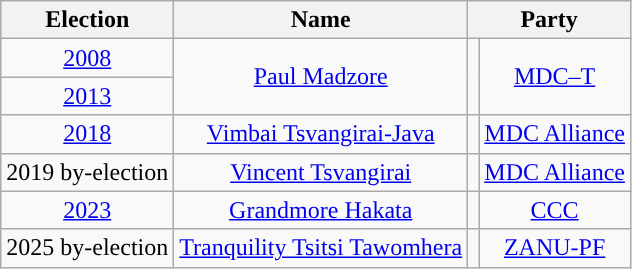<table class="wikitable" style="text-align:center">
<tr>
<th>Election</th>
<th>Name</th>
<th colspan="2">Party</th>
</tr>
<tr>
<td><a href='#'>2008</a></td>
<td rowspan="2"><a href='#'>Paul Madzore</a></td>
<td rowspan="2" style="background-color: "></td>
<td rowspan="2"><a href='#'>MDC–T</a></td>
</tr>
<tr>
<td><a href='#'>2013</a></td>
</tr>
<tr>
<td><a href='#'>2018</a></td>
<td><a href='#'>Vimbai Tsvangirai-Java</a></td>
<td style="background-color: "></td>
<td><a href='#'>MDC Alliance</a></td>
</tr>
<tr>
<td>2019 by-election</td>
<td><a href='#'>Vincent Tsvangirai</a></td>
<td style="background-color: "></td>
<td><a href='#'>MDC Alliance</a></td>
</tr>
<tr>
<td><a href='#'>2023</a></td>
<td><a href='#'>Grandmore Hakata</a></td>
<td style="background-color: "></td>
<td><a href='#'>CCC</a></td>
</tr>
<tr>
<td>2025 by-election</td>
<td><a href='#'>Tranquility Tsitsi Tawomhera</a></td>
<td style="background-color: "></td>
<td><a href='#'>ZANU-PF</a></td>
</tr>
</table>
